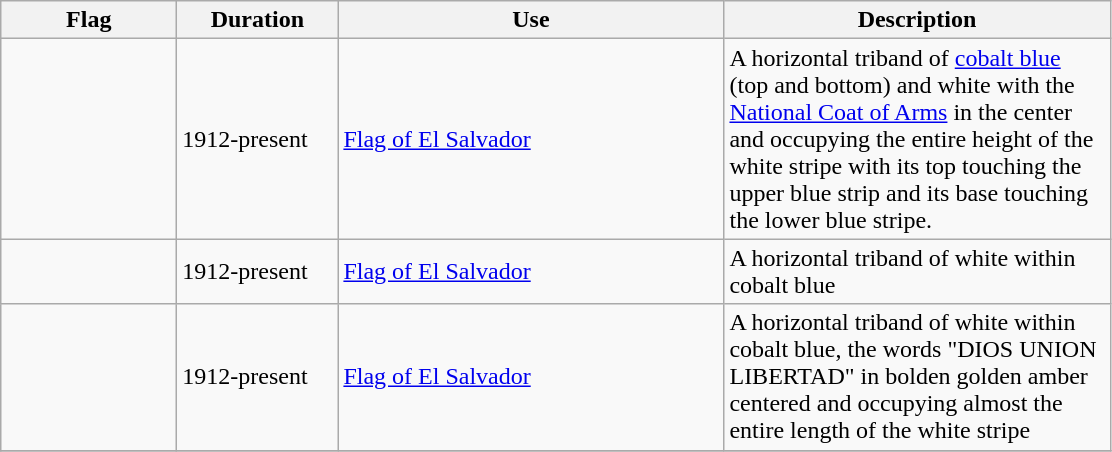<table class="wikitable">
<tr>
<th width="110">Flag</th>
<th width="100">Duration</th>
<th width="250">Use</th>
<th width="250">Description</th>
</tr>
<tr>
<td></td>
<td>1912-present</td>
<td><a href='#'>Flag of El Salvador</a></td>
<td>A horizontal triband of <a href='#'>cobalt blue</a> (top and bottom) and white with the <a href='#'>National Coat of Arms</a> in the center and occupying the entire height of the white stripe with its top touching the upper blue strip and its base touching the lower blue stripe.</td>
</tr>
<tr>
<td></td>
<td>1912-present</td>
<td><a href='#'>Flag of El Salvador</a></td>
<td>A horizontal triband of white within cobalt blue</td>
</tr>
<tr>
<td></td>
<td>1912-present</td>
<td><a href='#'>Flag of El Salvador</a></td>
<td>A horizontal triband of white within cobalt blue, the words "DIOS UNION LIBERTAD" in bolden golden amber centered and occupying almost the entire length of the white stripe</td>
</tr>
<tr>
</tr>
</table>
